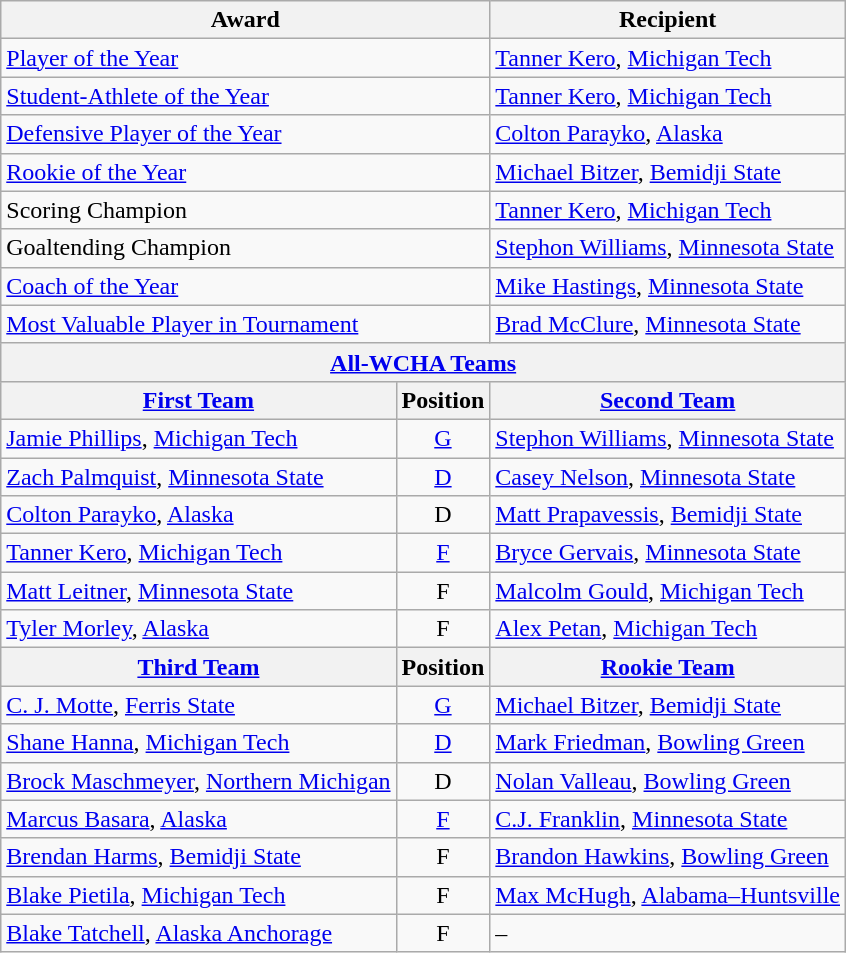<table class="wikitable">
<tr>
<th colspan=2>Award</th>
<th>Recipient</th>
</tr>
<tr>
<td colspan=2><a href='#'>Player of the Year</a></td>
<td><a href='#'>Tanner Kero</a>, <a href='#'>Michigan Tech</a></td>
</tr>
<tr>
<td colspan=2><a href='#'>Student-Athlete of the Year</a></td>
<td><a href='#'>Tanner Kero</a>, <a href='#'>Michigan Tech</a></td>
</tr>
<tr>
<td colspan=2><a href='#'>Defensive Player of the Year</a></td>
<td><a href='#'>Colton Parayko</a>, <a href='#'>Alaska</a></td>
</tr>
<tr>
<td colspan=2><a href='#'>Rookie of the Year</a></td>
<td><a href='#'>Michael Bitzer</a>, <a href='#'>Bemidji State</a></td>
</tr>
<tr>
<td colspan=2>Scoring Champion</td>
<td><a href='#'>Tanner Kero</a>, <a href='#'>Michigan Tech</a></td>
</tr>
<tr>
<td colspan=2>Goaltending Champion</td>
<td><a href='#'>Stephon Williams</a>, <a href='#'>Minnesota State</a></td>
</tr>
<tr>
<td colspan=2><a href='#'>Coach of the Year</a></td>
<td><a href='#'>Mike Hastings</a>, <a href='#'>Minnesota State</a></td>
</tr>
<tr>
<td colspan=2><a href='#'>Most Valuable Player in Tournament</a></td>
<td><a href='#'>Brad McClure</a>, <a href='#'>Minnesota State</a></td>
</tr>
<tr>
<th colspan=3><a href='#'>All-WCHA Teams</a></th>
</tr>
<tr>
<th><a href='#'>First Team</a></th>
<th>Position</th>
<th><a href='#'>Second Team</a></th>
</tr>
<tr>
<td><a href='#'>Jamie Phillips</a>, <a href='#'>Michigan Tech</a></td>
<td align=center><a href='#'>G</a></td>
<td><a href='#'>Stephon Williams</a>, <a href='#'>Minnesota State</a></td>
</tr>
<tr>
<td><a href='#'>Zach Palmquist</a>, <a href='#'>Minnesota State</a></td>
<td align=center><a href='#'>D</a></td>
<td><a href='#'>Casey Nelson</a>, <a href='#'>Minnesota State</a></td>
</tr>
<tr>
<td><a href='#'>Colton Parayko</a>, <a href='#'>Alaska</a></td>
<td align=center>D</td>
<td><a href='#'>Matt Prapavessis</a>, <a href='#'>Bemidji State</a></td>
</tr>
<tr>
<td><a href='#'>Tanner Kero</a>, <a href='#'>Michigan Tech</a></td>
<td align=center><a href='#'>F</a></td>
<td><a href='#'>Bryce Gervais</a>, <a href='#'>Minnesota State</a></td>
</tr>
<tr>
<td><a href='#'>Matt Leitner</a>, <a href='#'>Minnesota State</a></td>
<td align=center>F</td>
<td><a href='#'>Malcolm Gould</a>, <a href='#'>Michigan Tech</a></td>
</tr>
<tr>
<td><a href='#'>Tyler Morley</a>, <a href='#'>Alaska</a></td>
<td align=center>F</td>
<td><a href='#'>Alex Petan</a>, <a href='#'>Michigan Tech</a></td>
</tr>
<tr>
<th><a href='#'>Third Team</a></th>
<th>Position</th>
<th><a href='#'>Rookie Team</a></th>
</tr>
<tr>
<td><a href='#'>C. J. Motte</a>, <a href='#'>Ferris State</a></td>
<td align=center><a href='#'>G</a></td>
<td><a href='#'>Michael Bitzer</a>, <a href='#'>Bemidji State</a></td>
</tr>
<tr>
<td><a href='#'>Shane Hanna</a>, <a href='#'>Michigan Tech</a></td>
<td align=center><a href='#'>D</a></td>
<td><a href='#'>Mark Friedman</a>, <a href='#'>Bowling Green</a></td>
</tr>
<tr>
<td><a href='#'>Brock Maschmeyer</a>, <a href='#'>Northern Michigan</a></td>
<td align=center>D</td>
<td><a href='#'>Nolan Valleau</a>, <a href='#'>Bowling Green</a></td>
</tr>
<tr>
<td><a href='#'>Marcus Basara</a>, <a href='#'>Alaska</a></td>
<td align=center><a href='#'>F</a></td>
<td><a href='#'>C.J. Franklin</a>, <a href='#'>Minnesota State</a></td>
</tr>
<tr>
<td><a href='#'>Brendan Harms</a>, <a href='#'>Bemidji State</a></td>
<td align=center>F</td>
<td><a href='#'>Brandon Hawkins</a>, <a href='#'>Bowling Green</a></td>
</tr>
<tr>
<td><a href='#'>Blake Pietila</a>, <a href='#'>Michigan Tech</a></td>
<td align=center>F</td>
<td><a href='#'>Max McHugh</a>, <a href='#'>Alabama–Huntsville</a></td>
</tr>
<tr>
<td><a href='#'>Blake Tatchell</a>, <a href='#'>Alaska Anchorage</a></td>
<td align=center>F</td>
<td>–</td>
</tr>
</table>
